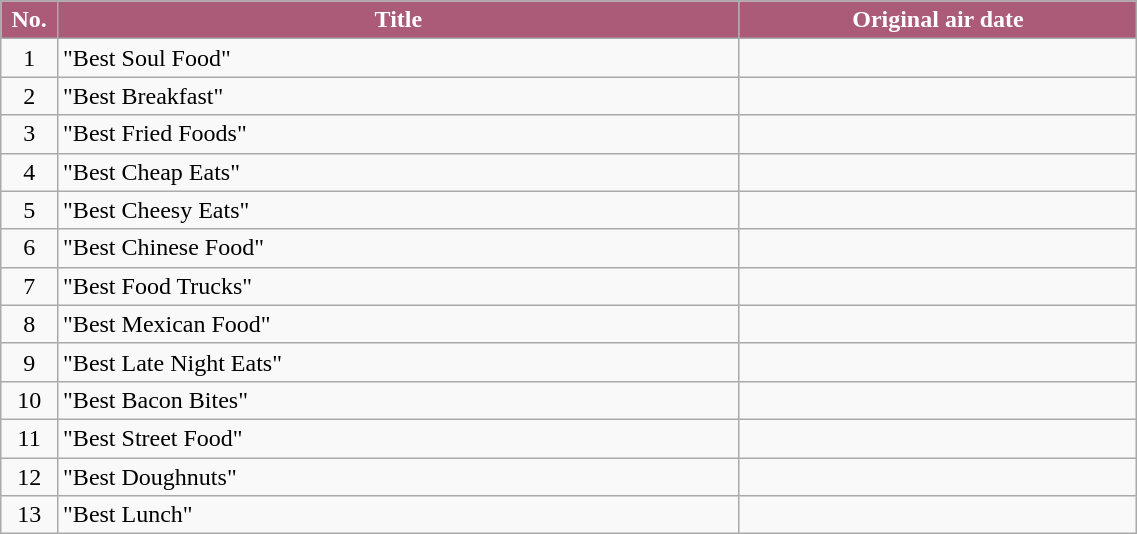<table class="wikitable plainrowheaders" style="width:60%;">
<tr>
<th style="background-color: #ab5b78; color: #FFFFFF;" width=5%>No.</th>
<th style="background-color: #ab5b78; color: #FFFFFF;" width=60%>Title</th>
<th style="background-color: #ab5b78; color: #FFFFFF;">Original air date</th>
</tr>
<tr>
<td align=center>1</td>
<td>"Best Soul Food"</td>
<td align=center></td>
</tr>
<tr>
<td align=center>2</td>
<td>"Best Breakfast"</td>
<td align=center></td>
</tr>
<tr>
<td align=center>3</td>
<td>"Best Fried Foods"</td>
<td align=center></td>
</tr>
<tr>
<td align=center>4</td>
<td>"Best Cheap Eats"</td>
<td align=center></td>
</tr>
<tr>
<td align=center>5</td>
<td>"Best Cheesy Eats"</td>
<td align=center></td>
</tr>
<tr>
<td align=center>6</td>
<td>"Best Chinese Food"</td>
<td align=center></td>
</tr>
<tr>
<td align=center>7</td>
<td>"Best Food Trucks"</td>
<td align=center></td>
</tr>
<tr>
<td align=center>8</td>
<td>"Best Mexican Food"</td>
<td align=center></td>
</tr>
<tr>
<td align=center>9</td>
<td>"Best Late Night Eats"</td>
<td align=center></td>
</tr>
<tr>
<td align=center>10</td>
<td>"Best Bacon Bites"</td>
<td align=center></td>
</tr>
<tr>
<td align=center>11</td>
<td>"Best Street Food"</td>
<td align=center></td>
</tr>
<tr>
<td align=center>12</td>
<td>"Best Doughnuts"</td>
<td align=center></td>
</tr>
<tr>
<td align=center>13</td>
<td>"Best Lunch"</td>
<td align=center></td>
</tr>
</table>
